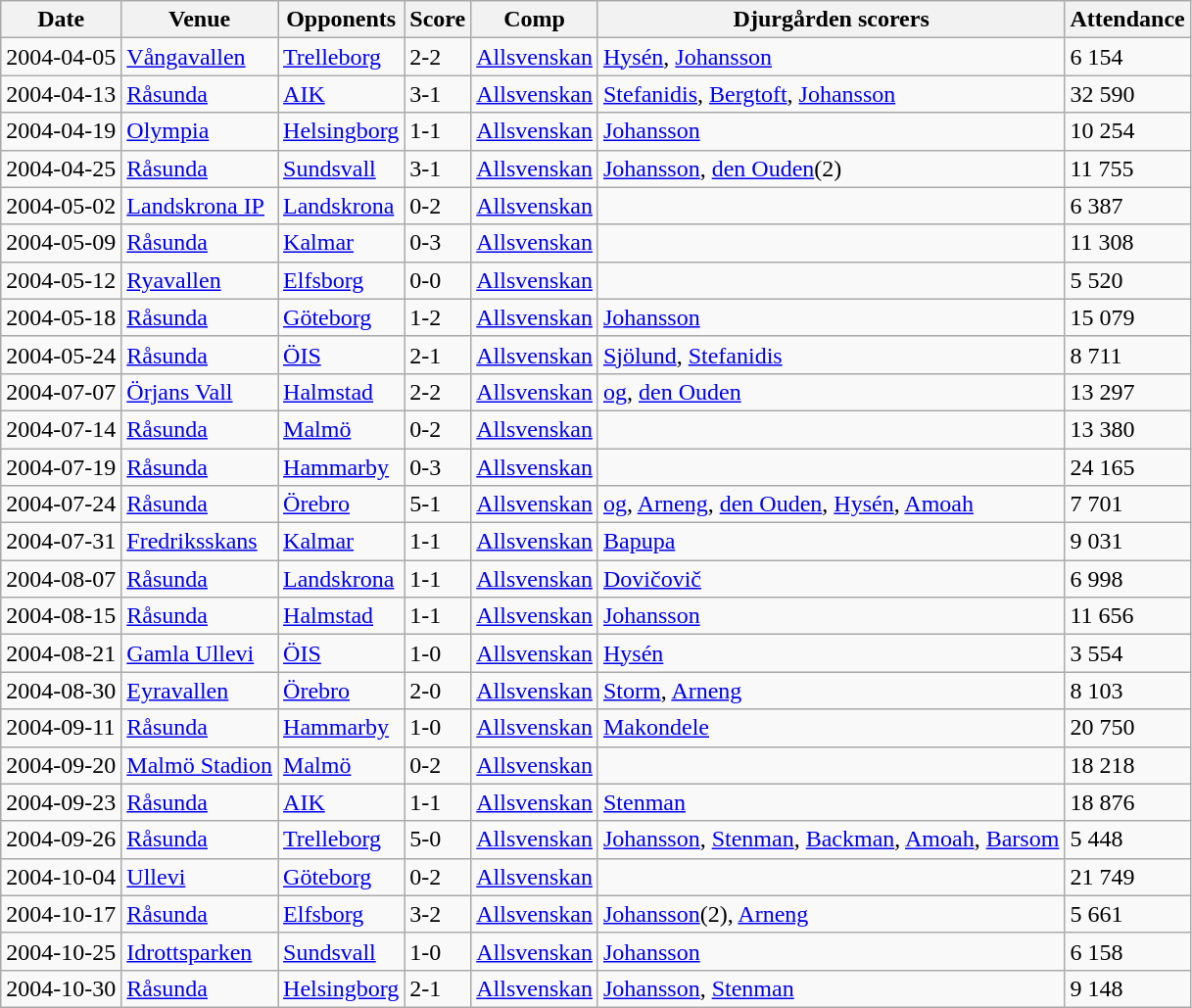<table class="wikitable">
<tr>
<th>Date</th>
<th>Venue</th>
<th>Opponents</th>
<th>Score</th>
<th>Comp</th>
<th>Djurgården scorers</th>
<th>Attendance</th>
</tr>
<tr>
<td>2004-04-05</td>
<td><a href='#'>Vångavallen</a></td>
<td><a href='#'>Trelleborg</a></td>
<td>2-2</td>
<td><a href='#'>Allsvenskan</a></td>
<td><a href='#'>Hysén</a>, <a href='#'>Johansson</a></td>
<td>6 154</td>
</tr>
<tr>
<td>2004-04-13</td>
<td><a href='#'>Råsunda</a></td>
<td><a href='#'>AIK</a></td>
<td>3-1</td>
<td><a href='#'>Allsvenskan</a></td>
<td><a href='#'>Stefanidis</a>, <a href='#'>Bergtoft</a>, <a href='#'>Johansson</a></td>
<td>32 590</td>
</tr>
<tr>
<td>2004-04-19</td>
<td><a href='#'>Olympia</a></td>
<td><a href='#'>Helsingborg</a></td>
<td>1-1</td>
<td><a href='#'>Allsvenskan</a></td>
<td><a href='#'>Johansson</a></td>
<td>10 254</td>
</tr>
<tr>
<td>2004-04-25</td>
<td><a href='#'>Råsunda</a></td>
<td><a href='#'>Sundsvall</a></td>
<td>3-1</td>
<td><a href='#'>Allsvenskan</a></td>
<td><a href='#'>Johansson</a>, <a href='#'>den Ouden</a>(2)</td>
<td>11 755</td>
</tr>
<tr>
<td>2004-05-02</td>
<td><a href='#'>Landskrona IP</a></td>
<td><a href='#'>Landskrona</a></td>
<td>0-2</td>
<td><a href='#'>Allsvenskan</a></td>
<td></td>
<td>6 387</td>
</tr>
<tr>
<td>2004-05-09</td>
<td><a href='#'>Råsunda</a></td>
<td><a href='#'>Kalmar</a></td>
<td>0-3</td>
<td><a href='#'>Allsvenskan</a></td>
<td></td>
<td>11 308</td>
</tr>
<tr>
<td>2004-05-12</td>
<td><a href='#'>Ryavallen</a></td>
<td><a href='#'>Elfsborg</a></td>
<td>0-0</td>
<td><a href='#'>Allsvenskan</a></td>
<td></td>
<td>5 520</td>
</tr>
<tr>
<td>2004-05-18</td>
<td><a href='#'>Råsunda</a></td>
<td><a href='#'>Göteborg</a></td>
<td>1-2</td>
<td><a href='#'>Allsvenskan</a></td>
<td><a href='#'>Johansson</a></td>
<td>15 079</td>
</tr>
<tr>
<td>2004-05-24</td>
<td><a href='#'>Råsunda</a></td>
<td><a href='#'>ÖIS</a></td>
<td>2-1</td>
<td><a href='#'>Allsvenskan</a></td>
<td><a href='#'>Sjölund</a>, <a href='#'>Stefanidis</a></td>
<td>8 711</td>
</tr>
<tr>
<td>2004-07-07</td>
<td><a href='#'>Örjans Vall</a></td>
<td><a href='#'>Halmstad</a></td>
<td>2-2</td>
<td><a href='#'>Allsvenskan</a></td>
<td><a href='#'>og</a>, <a href='#'>den Ouden</a></td>
<td>13 297</td>
</tr>
<tr>
<td>2004-07-14</td>
<td><a href='#'>Råsunda</a></td>
<td><a href='#'>Malmö</a></td>
<td>0-2</td>
<td><a href='#'>Allsvenskan</a></td>
<td></td>
<td>13 380</td>
</tr>
<tr>
<td>2004-07-19</td>
<td><a href='#'>Råsunda</a></td>
<td><a href='#'>Hammarby</a></td>
<td>0-3</td>
<td><a href='#'>Allsvenskan</a></td>
<td></td>
<td>24 165</td>
</tr>
<tr>
<td>2004-07-24</td>
<td><a href='#'>Råsunda</a></td>
<td><a href='#'>Örebro</a></td>
<td>5-1</td>
<td><a href='#'>Allsvenskan</a></td>
<td><a href='#'>og</a>, <a href='#'>Arneng</a>, <a href='#'>den Ouden</a>, <a href='#'>Hysén</a>, <a href='#'>Amoah</a></td>
<td>7 701</td>
</tr>
<tr>
<td>2004-07-31</td>
<td><a href='#'>Fredriksskans</a></td>
<td><a href='#'>Kalmar</a></td>
<td>1-1</td>
<td><a href='#'>Allsvenskan</a></td>
<td><a href='#'>Bapupa</a></td>
<td>9 031</td>
</tr>
<tr>
<td>2004-08-07</td>
<td><a href='#'>Råsunda</a></td>
<td><a href='#'>Landskrona</a></td>
<td>1-1</td>
<td><a href='#'>Allsvenskan</a></td>
<td><a href='#'>Dovičovič</a></td>
<td>6 998</td>
</tr>
<tr>
<td>2004-08-15</td>
<td><a href='#'>Råsunda</a></td>
<td><a href='#'>Halmstad</a></td>
<td>1-1</td>
<td><a href='#'>Allsvenskan</a></td>
<td><a href='#'>Johansson</a></td>
<td>11 656</td>
</tr>
<tr>
<td>2004-08-21</td>
<td><a href='#'>Gamla Ullevi</a></td>
<td><a href='#'>ÖIS</a></td>
<td>1-0</td>
<td><a href='#'>Allsvenskan</a></td>
<td><a href='#'>Hysén</a></td>
<td>3 554</td>
</tr>
<tr>
<td>2004-08-30</td>
<td><a href='#'>Eyravallen</a></td>
<td><a href='#'>Örebro</a></td>
<td>2-0</td>
<td><a href='#'>Allsvenskan</a></td>
<td><a href='#'>Storm</a>, <a href='#'>Arneng</a></td>
<td>8 103</td>
</tr>
<tr>
<td>2004-09-11</td>
<td><a href='#'>Råsunda</a></td>
<td><a href='#'>Hammarby</a></td>
<td>1-0</td>
<td><a href='#'>Allsvenskan</a></td>
<td><a href='#'>Makondele</a></td>
<td>20 750</td>
</tr>
<tr>
<td>2004-09-20</td>
<td><a href='#'>Malmö Stadion</a></td>
<td><a href='#'>Malmö</a></td>
<td>0-2</td>
<td><a href='#'>Allsvenskan</a></td>
<td></td>
<td>18 218</td>
</tr>
<tr>
<td>2004-09-23</td>
<td><a href='#'>Råsunda</a></td>
<td><a href='#'>AIK</a></td>
<td>1-1</td>
<td><a href='#'>Allsvenskan</a></td>
<td><a href='#'>Stenman</a></td>
<td>18 876</td>
</tr>
<tr>
<td>2004-09-26</td>
<td><a href='#'>Råsunda</a></td>
<td><a href='#'>Trelleborg</a></td>
<td>5-0</td>
<td><a href='#'>Allsvenskan</a></td>
<td><a href='#'>Johansson</a>, <a href='#'>Stenman</a>, <a href='#'>Backman</a>, <a href='#'>Amoah</a>, <a href='#'>Barsom</a></td>
<td>5 448</td>
</tr>
<tr>
<td>2004-10-04</td>
<td><a href='#'>Ullevi</a></td>
<td><a href='#'>Göteborg</a></td>
<td>0-2</td>
<td><a href='#'>Allsvenskan</a></td>
<td></td>
<td>21 749</td>
</tr>
<tr>
<td>2004-10-17</td>
<td><a href='#'>Råsunda</a></td>
<td><a href='#'>Elfsborg</a></td>
<td>3-2</td>
<td><a href='#'>Allsvenskan</a></td>
<td><a href='#'>Johansson</a>(2), <a href='#'>Arneng</a></td>
<td>5 661</td>
</tr>
<tr>
<td>2004-10-25</td>
<td><a href='#'>Idrottsparken</a></td>
<td><a href='#'>Sundsvall</a></td>
<td>1-0</td>
<td><a href='#'>Allsvenskan</a></td>
<td><a href='#'>Johansson</a></td>
<td>6 158</td>
</tr>
<tr>
<td>2004-10-30</td>
<td><a href='#'>Råsunda</a></td>
<td><a href='#'>Helsingborg</a></td>
<td>2-1</td>
<td><a href='#'>Allsvenskan</a></td>
<td><a href='#'>Johansson</a>, <a href='#'>Stenman</a></td>
<td>9 148</td>
</tr>
</table>
